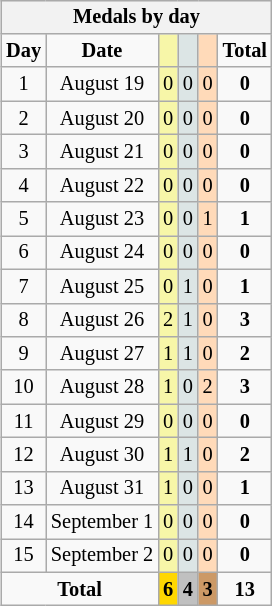<table class=wikitable style="font-size:85%; float:right;text-align:center">
<tr>
<th colspan=7>Medals by day</th>
</tr>
<tr>
<td><strong>Day</strong></td>
<td><strong>Date</strong></td>
<td bgcolor=F7F6A8></td>
<td bgcolor=DCE5E5></td>
<td bgcolor=FFDAB9></td>
<td><strong>Total</strong></td>
</tr>
<tr>
<td>1</td>
<td>August 19</td>
<td bgcolor=F7F6A8>0</td>
<td bgcolor=DCE5E5>0</td>
<td bgcolor=FFDAB9>0</td>
<td><strong>0</strong></td>
</tr>
<tr>
<td>2</td>
<td>August 20</td>
<td bgcolor=F7F6A8>0</td>
<td bgcolor=DCE5E5>0</td>
<td bgcolor=FFDAB9>0</td>
<td><strong>0</strong></td>
</tr>
<tr>
<td>3</td>
<td>August 21</td>
<td bgcolor=F7F6A8>0</td>
<td bgcolor=DCE5E5>0</td>
<td bgcolor=FFDAB9>0</td>
<td><strong>0</strong></td>
</tr>
<tr>
<td>4</td>
<td>August 22</td>
<td bgcolor=F7F6A8>0</td>
<td bgcolor=DCE5E5>0</td>
<td bgcolor=FFDAB9>0</td>
<td><strong>0</strong></td>
</tr>
<tr>
<td>5</td>
<td>August 23</td>
<td bgcolor=F7F6A8>0</td>
<td bgcolor=DCE5E5>0</td>
<td bgcolor=FFDAB9>1</td>
<td><strong>1</strong></td>
</tr>
<tr>
<td>6</td>
<td>August 24</td>
<td bgcolor=F7F6A8>0</td>
<td bgcolor=DCE5E5>0</td>
<td bgcolor=FFDAB9>0</td>
<td><strong>0</strong></td>
</tr>
<tr>
<td>7</td>
<td>August 25</td>
<td bgcolor=F7F6A8>0</td>
<td bgcolor=DCE5E5>1</td>
<td bgcolor=FFDAB9>0</td>
<td><strong>1</strong></td>
</tr>
<tr>
<td>8</td>
<td>August 26</td>
<td bgcolor=F7F6A8>2</td>
<td bgcolor=DCE5E5>1</td>
<td bgcolor=FFDAB9>0</td>
<td><strong>3</strong></td>
</tr>
<tr>
<td>9</td>
<td>August 27</td>
<td bgcolor=F7F6A8>1</td>
<td bgcolor=DCE5E5>1</td>
<td bgcolor=FFDAB9>0</td>
<td><strong>2</strong></td>
</tr>
<tr>
<td>10</td>
<td>August 28</td>
<td bgcolor=F7F6A8>1</td>
<td bgcolor=DCE5E5>0</td>
<td bgcolor=FFDAB9>2</td>
<td><strong>3</strong></td>
</tr>
<tr>
<td>11</td>
<td>August 29</td>
<td bgcolor=F7F6A8>0</td>
<td bgcolor=DCE5E5>0</td>
<td bgcolor=FFDAB9>0</td>
<td><strong>0</strong></td>
</tr>
<tr>
<td>12</td>
<td>August 30</td>
<td bgcolor=F7F6A8>1</td>
<td bgcolor=DCE5E5>1</td>
<td bgcolor=FFDAB9>0</td>
<td><strong>2</strong></td>
</tr>
<tr>
<td>13</td>
<td>August 31</td>
<td bgcolor=F7F6A8>1</td>
<td bgcolor=DCE5E5>0</td>
<td bgcolor=FFDAB9>0</td>
<td><strong>1</strong></td>
</tr>
<tr>
<td>14</td>
<td>September 1</td>
<td bgcolor=F7F6A8>0</td>
<td bgcolor=DCE5E5>0</td>
<td bgcolor=FFDAB9>0</td>
<td><strong>0</strong></td>
</tr>
<tr>
<td>15</td>
<td>September 2</td>
<td bgcolor=F7F6A8>0</td>
<td bgcolor=DCE5E5>0</td>
<td bgcolor=FFDAB9>0</td>
<td><strong>0</strong></td>
</tr>
<tr>
<td colspan=2><strong>Total</strong></td>
<td style="background:gold;"><strong>6</strong></td>
<td style="background:silver;"><strong>4</strong></td>
<td style="background:#c96;"><strong>3</strong></td>
<td><strong>13</strong></td>
</tr>
</table>
